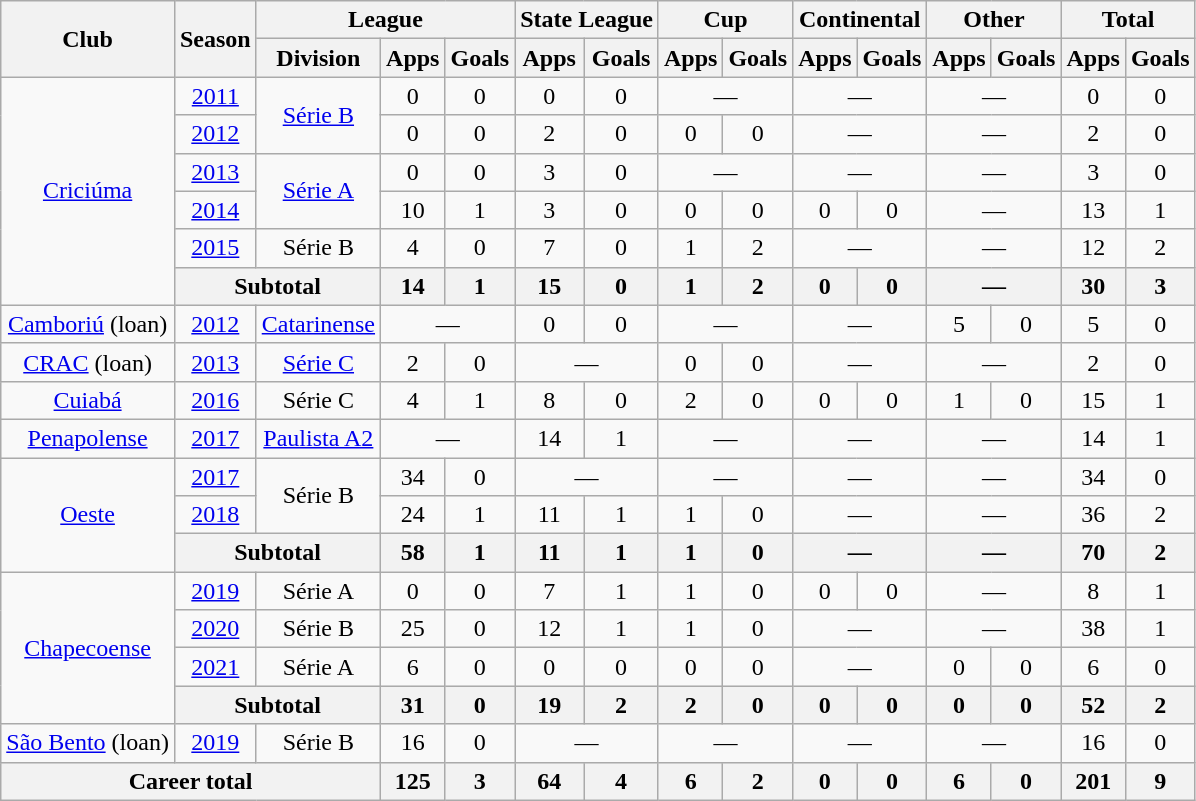<table class="wikitable" style="text-align: center;">
<tr>
<th rowspan="2">Club</th>
<th rowspan="2">Season</th>
<th colspan="3">League</th>
<th colspan="2">State League</th>
<th colspan="2">Cup</th>
<th colspan="2">Continental</th>
<th colspan="2">Other</th>
<th colspan="2">Total</th>
</tr>
<tr>
<th>Division</th>
<th>Apps</th>
<th>Goals</th>
<th>Apps</th>
<th>Goals</th>
<th>Apps</th>
<th>Goals</th>
<th>Apps</th>
<th>Goals</th>
<th>Apps</th>
<th>Goals</th>
<th>Apps</th>
<th>Goals</th>
</tr>
<tr>
<td rowspan=6 align="center"><a href='#'>Criciúma</a></td>
<td><a href='#'>2011</a></td>
<td rowspan=2><a href='#'>Série B</a></td>
<td>0</td>
<td>0</td>
<td>0</td>
<td>0</td>
<td colspan="2">—</td>
<td colspan="2">—</td>
<td colspan="2">—</td>
<td>0</td>
<td>0</td>
</tr>
<tr>
<td><a href='#'>2012</a></td>
<td>0</td>
<td>0</td>
<td>2</td>
<td>0</td>
<td>0</td>
<td>0</td>
<td colspan="2">—</td>
<td colspan="2">—</td>
<td>2</td>
<td>0</td>
</tr>
<tr>
<td><a href='#'>2013</a></td>
<td rowspan=2><a href='#'>Série A</a></td>
<td>0</td>
<td>0</td>
<td>3</td>
<td>0</td>
<td colspan="2">—</td>
<td colspan="2">—</td>
<td colspan="2">—</td>
<td>3</td>
<td>0</td>
</tr>
<tr>
<td><a href='#'>2014</a></td>
<td>10</td>
<td>1</td>
<td>3</td>
<td>0</td>
<td>0</td>
<td>0</td>
<td>0</td>
<td>0</td>
<td colspan="2">—</td>
<td>13</td>
<td>1</td>
</tr>
<tr>
<td><a href='#'>2015</a></td>
<td>Série B</td>
<td>4</td>
<td>0</td>
<td>7</td>
<td>0</td>
<td>1</td>
<td>2</td>
<td colspan="2">—</td>
<td colspan="2">—</td>
<td>12</td>
<td>2</td>
</tr>
<tr>
<th colspan="2">Subtotal</th>
<th>14</th>
<th>1</th>
<th>15</th>
<th>0</th>
<th>1</th>
<th>2</th>
<th>0</th>
<th>0</th>
<th colspan="2">—</th>
<th>30</th>
<th>3</th>
</tr>
<tr>
<td align="center"><a href='#'>Camboriú</a> (loan)</td>
<td><a href='#'>2012</a></td>
<td><a href='#'>Catarinense</a></td>
<td colspan="2">—</td>
<td>0</td>
<td>0</td>
<td colspan="2">—</td>
<td colspan="2">—</td>
<td>5</td>
<td>0</td>
<td>5</td>
<td>0</td>
</tr>
<tr>
<td align="center"><a href='#'>CRAC</a> (loan)</td>
<td><a href='#'>2013</a></td>
<td><a href='#'>Série C</a></td>
<td>2</td>
<td>0</td>
<td colspan="2">—</td>
<td>0</td>
<td>0</td>
<td colspan="2">—</td>
<td colspan="2">—</td>
<td>2</td>
<td>0</td>
</tr>
<tr>
<td align="center"><a href='#'>Cuiabá</a></td>
<td><a href='#'>2016</a></td>
<td>Série C</td>
<td>4</td>
<td>1</td>
<td>8</td>
<td>0</td>
<td>2</td>
<td>0</td>
<td>0</td>
<td>0</td>
<td>1</td>
<td>0</td>
<td>15</td>
<td>1</td>
</tr>
<tr>
<td align="center"><a href='#'>Penapolense</a></td>
<td><a href='#'>2017</a></td>
<td><a href='#'>Paulista A2</a></td>
<td colspan="2">—</td>
<td>14</td>
<td>1</td>
<td colspan="2">—</td>
<td colspan="2">—</td>
<td colspan="2">—</td>
<td>14</td>
<td>1</td>
</tr>
<tr>
<td rowspan=3 align="center"><a href='#'>Oeste</a></td>
<td><a href='#'>2017</a></td>
<td rowspan=2>Série B</td>
<td>34</td>
<td>0</td>
<td colspan="2">—</td>
<td colspan="2">—</td>
<td colspan="2">—</td>
<td colspan="2">—</td>
<td>34</td>
<td>0</td>
</tr>
<tr>
<td><a href='#'>2018</a></td>
<td>24</td>
<td>1</td>
<td>11</td>
<td>1</td>
<td>1</td>
<td>0</td>
<td colspan="2">—</td>
<td colspan="2">—</td>
<td>36</td>
<td>2</td>
</tr>
<tr>
<th colspan="2">Subtotal</th>
<th>58</th>
<th>1</th>
<th>11</th>
<th>1</th>
<th>1</th>
<th>0</th>
<th colspan="2">—</th>
<th colspan="2">—</th>
<th>70</th>
<th>2</th>
</tr>
<tr>
<td rowspan=4 align="center"><a href='#'>Chapecoense</a></td>
<td><a href='#'>2019</a></td>
<td>Série A</td>
<td>0</td>
<td>0</td>
<td>7</td>
<td>1</td>
<td>1</td>
<td>0</td>
<td>0</td>
<td>0</td>
<td colspan="2">—</td>
<td>8</td>
<td>1</td>
</tr>
<tr>
<td><a href='#'>2020</a></td>
<td>Série B</td>
<td>25</td>
<td>0</td>
<td>12</td>
<td>1</td>
<td>1</td>
<td>0</td>
<td colspan="2">—</td>
<td colspan="2">—</td>
<td>38</td>
<td>1</td>
</tr>
<tr>
<td><a href='#'>2021</a></td>
<td>Série A</td>
<td>6</td>
<td>0</td>
<td>0</td>
<td>0</td>
<td>0</td>
<td>0</td>
<td colspan="2">—</td>
<td>0</td>
<td>0</td>
<td>6</td>
<td>0</td>
</tr>
<tr>
<th colspan="2">Subtotal</th>
<th>31</th>
<th>0</th>
<th>19</th>
<th>2</th>
<th>2</th>
<th>0</th>
<th>0</th>
<th>0</th>
<th>0</th>
<th>0</th>
<th>52</th>
<th>2</th>
</tr>
<tr>
<td align="center"><a href='#'>São Bento</a> (loan)</td>
<td><a href='#'>2019</a></td>
<td>Série B</td>
<td>16</td>
<td>0</td>
<td colspan="2">—</td>
<td colspan="2">—</td>
<td colspan="2">—</td>
<td colspan="2">—</td>
<td>16</td>
<td>0</td>
</tr>
<tr>
<th colspan="3"><strong>Career total</strong></th>
<th>125</th>
<th>3</th>
<th>64</th>
<th>4</th>
<th>6</th>
<th>2</th>
<th>0</th>
<th>0</th>
<th>6</th>
<th>0</th>
<th>201</th>
<th>9</th>
</tr>
</table>
